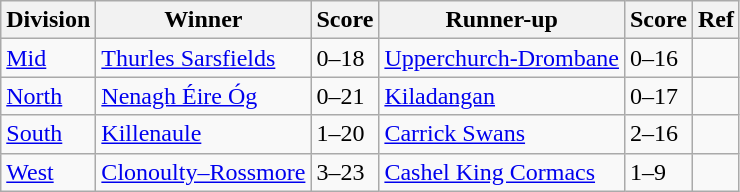<table class="wikitable">
<tr>
<th>Division</th>
<th>Winner</th>
<th>Score</th>
<th>Runner-up</th>
<th>Score</th>
<th>Ref</th>
</tr>
<tr>
<td><a href='#'>Mid</a></td>
<td><a href='#'>Thurles Sarsfields</a></td>
<td>0–18</td>
<td><a href='#'>Upperchurch-Drombane</a></td>
<td>0–16</td>
<td></td>
</tr>
<tr>
<td><a href='#'>North</a></td>
<td><a href='#'>Nenagh Éire Óg</a></td>
<td>0–21</td>
<td><a href='#'>Kiladangan</a></td>
<td>0–17</td>
<td></td>
</tr>
<tr>
<td><a href='#'>South</a></td>
<td><a href='#'>Killenaule</a></td>
<td>1–20</td>
<td><a href='#'>Carrick Swans</a></td>
<td>2–16</td>
<td></td>
</tr>
<tr>
<td><a href='#'>West</a></td>
<td><a href='#'>Clonoulty–Rossmore</a></td>
<td>3–23</td>
<td><a href='#'>Cashel King Cormacs</a></td>
<td>1–9</td>
<td></td>
</tr>
</table>
